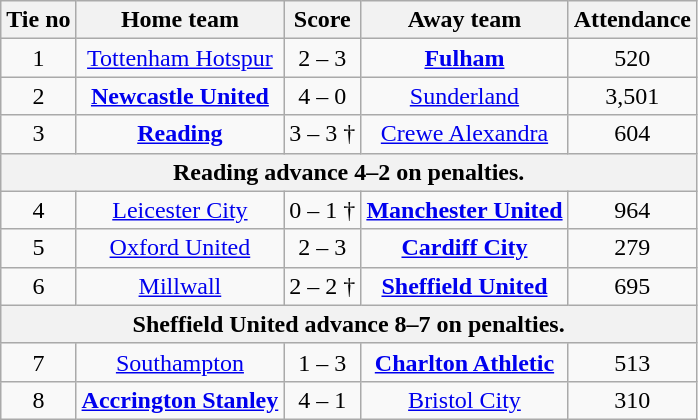<table class="wikitable" style="text-align:center">
<tr>
<th>Tie no</th>
<th>Home team</th>
<th>Score</th>
<th>Away team</th>
<th>Attendance</th>
</tr>
<tr>
<td>1</td>
<td><a href='#'>Tottenham Hotspur</a></td>
<td>2 – 3</td>
<td><strong><a href='#'>Fulham</a></strong></td>
<td>520</td>
</tr>
<tr>
<td>2</td>
<td><strong><a href='#'>Newcastle United</a></strong></td>
<td>4 – 0</td>
<td><a href='#'>Sunderland</a></td>
<td>3,501</td>
</tr>
<tr>
<td>3</td>
<td><strong><a href='#'>Reading</a></strong></td>
<td>3 – 3 †</td>
<td><a href='#'>Crewe Alexandra</a></td>
<td>604</td>
</tr>
<tr>
<th colspan="5">Reading advance 4–2 on penalties.</th>
</tr>
<tr>
<td>4</td>
<td><a href='#'>Leicester City</a></td>
<td>0 – 1 †</td>
<td><strong><a href='#'>Manchester United</a></strong></td>
<td>964</td>
</tr>
<tr>
<td>5</td>
<td><a href='#'>Oxford United</a></td>
<td>2 – 3</td>
<td><strong><a href='#'>Cardiff City</a></strong></td>
<td>279</td>
</tr>
<tr>
<td>6</td>
<td><a href='#'>Millwall</a></td>
<td>2 – 2 †</td>
<td><strong><a href='#'>Sheffield United</a></strong></td>
<td>695</td>
</tr>
<tr>
<th colspan="5">Sheffield United advance 8–7 on penalties.</th>
</tr>
<tr>
<td>7</td>
<td><a href='#'>Southampton</a></td>
<td>1 – 3</td>
<td><strong><a href='#'>Charlton Athletic</a></strong></td>
<td>513</td>
</tr>
<tr>
<td>8</td>
<td><strong><a href='#'>Accrington Stanley</a></strong></td>
<td>4 – 1</td>
<td><a href='#'>Bristol City</a></td>
<td>310</td>
</tr>
</table>
